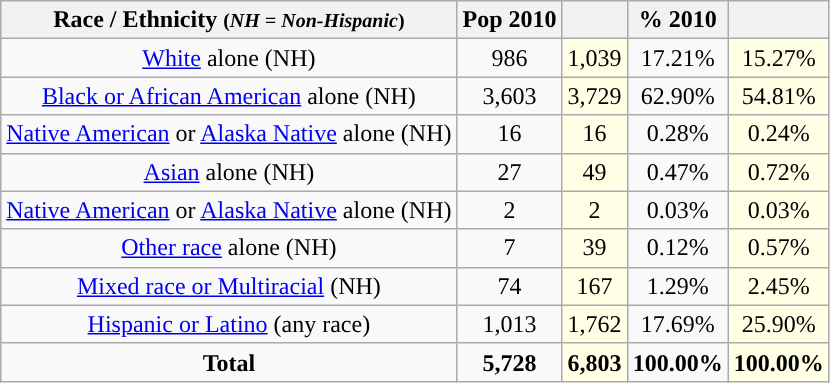<table class="wikitable" style="text-align:center;">
<tr>
<th>Race / Ethnicity <small>(<em>NH = Non-Hispanic</em>)</small></th>
<th>Pop 2010</th>
<th></th>
<th>% 2010</th>
<th></th>
</tr>
<tr>
<td><a href='#'>White</a> alone (NH)</td>
<td>986</td>
<td style='background: #ffffe6;'>1,039</td>
<td>17.21%</td>
<td style='background: #ffffe6;'>15.27%</td>
</tr>
<tr>
<td><a href='#'>Black or African American</a> alone (NH)</td>
<td>3,603</td>
<td style='background: #ffffe6;'>3,729</td>
<td>62.90%</td>
<td style='background: #ffffe6;'>54.81%</td>
</tr>
<tr>
<td><a href='#'>Native American</a> or <a href='#'>Alaska Native</a> alone (NH)</td>
<td>16</td>
<td style='background: #ffffe6;'>16</td>
<td>0.28%</td>
<td style='background: #ffffe6;'>0.24%</td>
</tr>
<tr>
<td><a href='#'>Asian</a> alone (NH)</td>
<td>27</td>
<td style='background: #ffffe6;'>49</td>
<td>0.47%</td>
<td style='background: #ffffe6;'>0.72%</td>
</tr>
<tr>
<td><a href='#'>Native American</a> or <a href='#'>Alaska Native</a> alone (NH)</td>
<td>2</td>
<td style='background: #ffffe6;'>2</td>
<td>0.03%</td>
<td style='background: #ffffe6;'>0.03%</td>
</tr>
<tr>
<td><a href='#'>Other race</a> alone (NH)</td>
<td>7</td>
<td style='background: #ffffe6;'>39</td>
<td>0.12%</td>
<td style='background: #ffffe6;'>0.57%</td>
</tr>
<tr>
<td><a href='#'>Mixed race or Multiracial</a> (NH)</td>
<td>74</td>
<td style='background: #ffffe6;'>167</td>
<td>1.29%</td>
<td style='background: #ffffe6;'>2.45%</td>
</tr>
<tr>
<td><a href='#'>Hispanic or Latino</a> (any race)</td>
<td>1,013</td>
<td style='background: #ffffe6;'>1,762</td>
<td>17.69%</td>
<td style='background: #ffffe6;'>25.90%</td>
</tr>
<tr>
<td><strong>Total</strong></td>
<td><strong>5,728</strong></td>
<td style='background: #ffffe6;'><strong>6,803</strong></td>
<td><strong>100.00%</strong></td>
<td style='background: #ffffe6;'><strong>100.00%</strong></td>
</tr>
</table>
